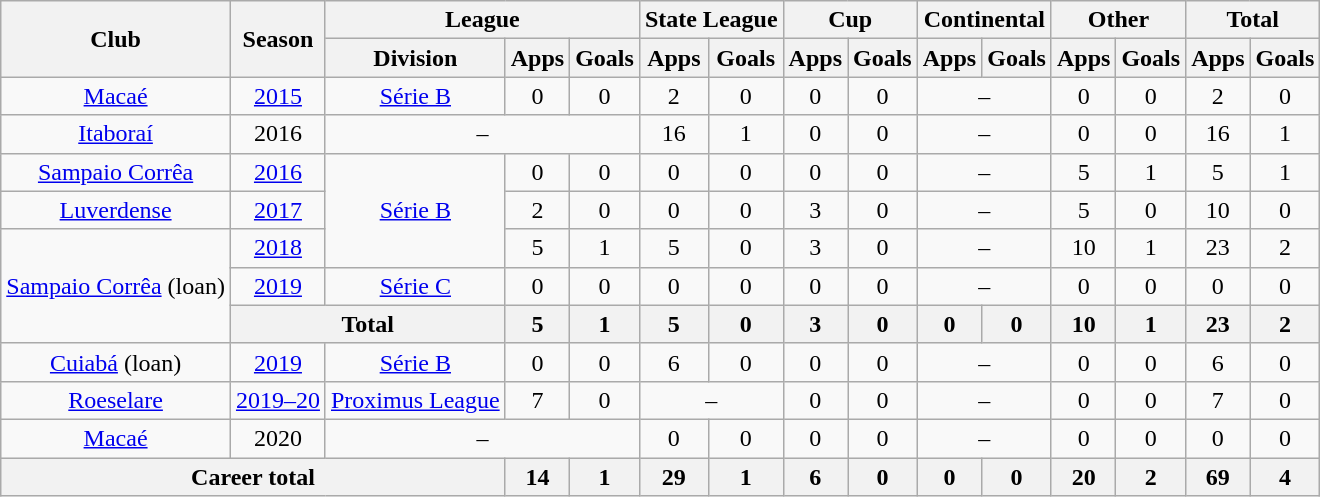<table class="wikitable" style="text-align: center">
<tr>
<th rowspan="2">Club</th>
<th rowspan="2">Season</th>
<th colspan="3">League</th>
<th colspan="2">State League</th>
<th colspan="2">Cup</th>
<th colspan="2">Continental</th>
<th colspan="2">Other</th>
<th colspan="2">Total</th>
</tr>
<tr>
<th>Division</th>
<th>Apps</th>
<th>Goals</th>
<th>Apps</th>
<th>Goals</th>
<th>Apps</th>
<th>Goals</th>
<th>Apps</th>
<th>Goals</th>
<th>Apps</th>
<th>Goals</th>
<th>Apps</th>
<th>Goals</th>
</tr>
<tr>
<td><a href='#'>Macaé</a></td>
<td><a href='#'>2015</a></td>
<td><a href='#'>Série B</a></td>
<td>0</td>
<td>0</td>
<td>2</td>
<td>0</td>
<td>0</td>
<td>0</td>
<td colspan="2">–</td>
<td>0</td>
<td>0</td>
<td>2</td>
<td>0</td>
</tr>
<tr>
<td><a href='#'>Itaboraí</a></td>
<td>2016</td>
<td colspan="3">–</td>
<td>16</td>
<td>1</td>
<td>0</td>
<td>0</td>
<td colspan="2">–</td>
<td>0</td>
<td>0</td>
<td>16</td>
<td>1</td>
</tr>
<tr>
<td><a href='#'>Sampaio Corrêa</a></td>
<td><a href='#'>2016</a></td>
<td rowspan="3"><a href='#'>Série B</a></td>
<td>0</td>
<td>0</td>
<td>0</td>
<td>0</td>
<td>0</td>
<td>0</td>
<td colspan="2">–</td>
<td>5</td>
<td>1</td>
<td>5</td>
<td>1</td>
</tr>
<tr>
<td><a href='#'>Luverdense</a></td>
<td><a href='#'>2017</a></td>
<td>2</td>
<td>0</td>
<td>0</td>
<td>0</td>
<td>3</td>
<td>0</td>
<td colspan="2">–</td>
<td>5</td>
<td>0</td>
<td>10</td>
<td>0</td>
</tr>
<tr>
<td rowspan="3"><a href='#'>Sampaio Corrêa</a> (loan)</td>
<td><a href='#'>2018</a></td>
<td>5</td>
<td>1</td>
<td>5</td>
<td>0</td>
<td>3</td>
<td>0</td>
<td colspan="2">–</td>
<td>10</td>
<td>1</td>
<td>23</td>
<td>2</td>
</tr>
<tr>
<td><a href='#'>2019</a></td>
<td><a href='#'>Série C</a></td>
<td>0</td>
<td>0</td>
<td>0</td>
<td>0</td>
<td>0</td>
<td>0</td>
<td colspan="2">–</td>
<td>0</td>
<td>0</td>
<td>0</td>
<td>0</td>
</tr>
<tr>
<th colspan="2"><strong>Total</strong></th>
<th>5</th>
<th>1</th>
<th>5</th>
<th>0</th>
<th>3</th>
<th>0</th>
<th>0</th>
<th>0</th>
<th>10</th>
<th>1</th>
<th>23</th>
<th>2</th>
</tr>
<tr>
<td><a href='#'>Cuiabá</a> (loan)</td>
<td><a href='#'>2019</a></td>
<td><a href='#'>Série B</a></td>
<td>0</td>
<td>0</td>
<td>6</td>
<td>0</td>
<td>0</td>
<td>0</td>
<td colspan="2">–</td>
<td>0</td>
<td>0</td>
<td>6</td>
<td>0</td>
</tr>
<tr>
<td><a href='#'>Roeselare</a></td>
<td><a href='#'>2019–20</a></td>
<td><a href='#'>Proximus League</a></td>
<td>7</td>
<td>0</td>
<td colspan="2">–</td>
<td>0</td>
<td>0</td>
<td colspan="2">–</td>
<td>0</td>
<td>0</td>
<td>7</td>
<td>0</td>
</tr>
<tr>
<td><a href='#'>Macaé</a></td>
<td>2020</td>
<td colspan="3">–</td>
<td>0</td>
<td>0</td>
<td>0</td>
<td>0</td>
<td colspan="2">–</td>
<td>0</td>
<td>0</td>
<td>0</td>
<td>0</td>
</tr>
<tr>
<th colspan="3"><strong>Career total</strong></th>
<th>14</th>
<th>1</th>
<th>29</th>
<th>1</th>
<th>6</th>
<th>0</th>
<th>0</th>
<th>0</th>
<th>20</th>
<th>2</th>
<th>69</th>
<th>4</th>
</tr>
</table>
